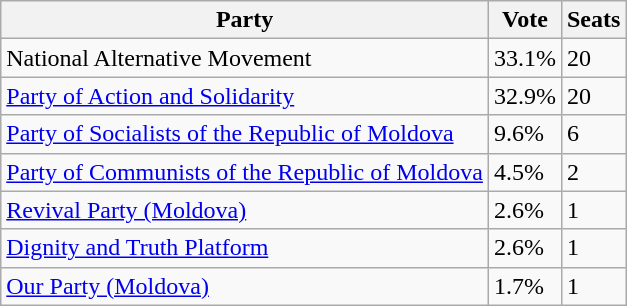<table class="wikitable">
<tr>
<th>Party</th>
<th>Vote</th>
<th>Seats</th>
</tr>
<tr>
<td>National Alternative Movement</td>
<td>33.1%</td>
<td>20</td>
</tr>
<tr>
<td><a href='#'>Party of Action and Solidarity</a></td>
<td>32.9%</td>
<td>20</td>
</tr>
<tr>
<td><a href='#'>Party of Socialists of the Republic of Moldova</a></td>
<td>9.6%</td>
<td>6</td>
</tr>
<tr>
<td><a href='#'>Party of Communists of the Republic of Moldova</a></td>
<td>4.5%</td>
<td>2</td>
</tr>
<tr>
<td><a href='#'>Revival Party (Moldova)</a></td>
<td>2.6%</td>
<td>1</td>
</tr>
<tr>
<td><a href='#'>Dignity and Truth Platform</a></td>
<td>2.6%</td>
<td>1</td>
</tr>
<tr>
<td><a href='#'>Our Party (Moldova)</a></td>
<td>1.7%</td>
<td>1</td>
</tr>
</table>
